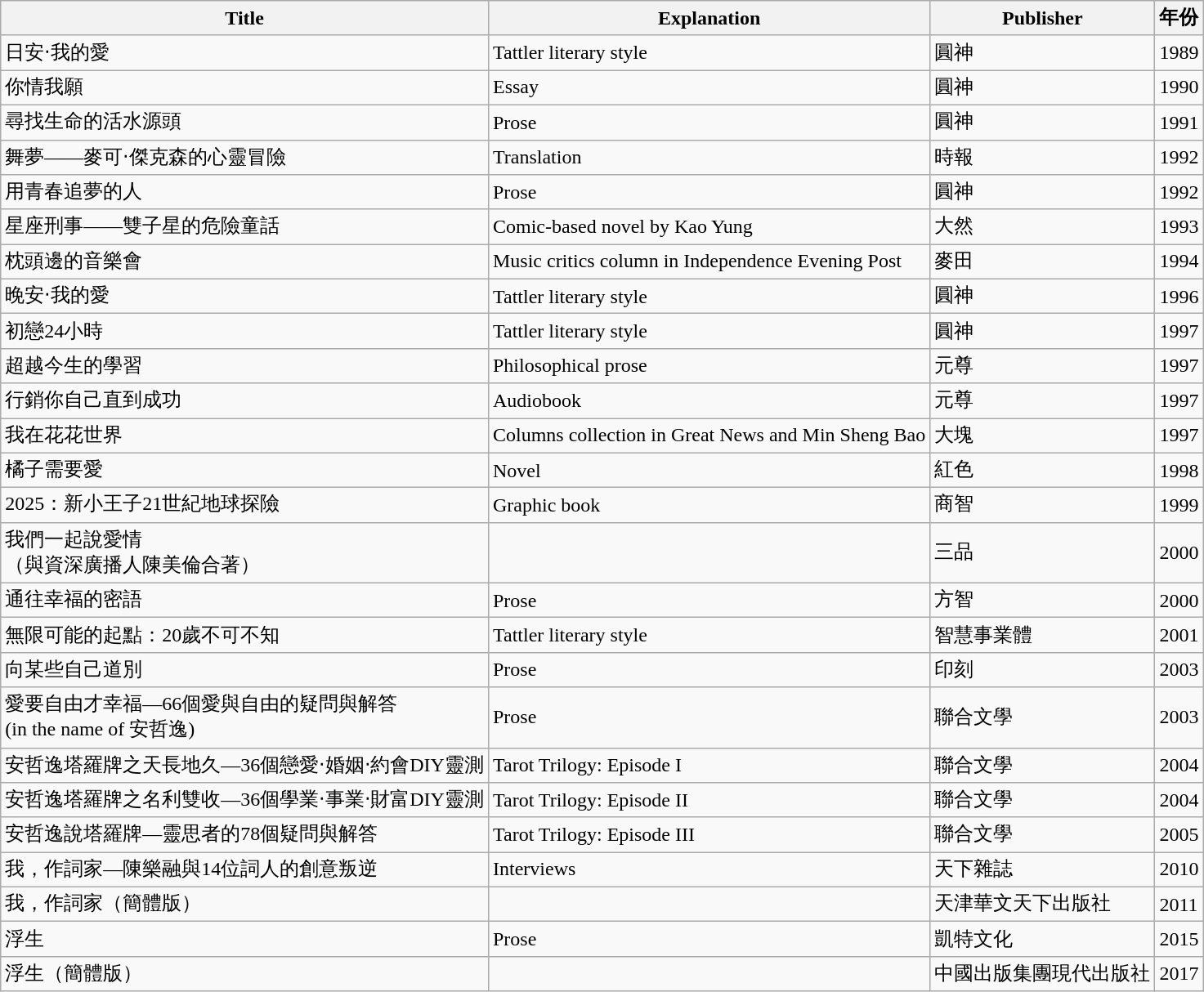<table class="wikitable">
<tr>
<th>Title</th>
<th>Explanation</th>
<th>Publisher</th>
<th>年份</th>
</tr>
<tr>
<td>日安‧我的愛</td>
<td>Tattler literary style</td>
<td>圓神</td>
<td>1989</td>
</tr>
<tr>
<td>你情我願</td>
<td>Essay</td>
<td>圓神</td>
<td>1990</td>
</tr>
<tr>
<td>尋找生命的活水源頭</td>
<td>Prose</td>
<td>圓神</td>
<td>1991</td>
</tr>
<tr>
<td>舞夢——麥可‧傑克森的心靈冒險</td>
<td>Translation</td>
<td>時報</td>
<td>1992</td>
</tr>
<tr>
<td>用青春追夢的人</td>
<td>Prose</td>
<td>圓神</td>
<td>1992</td>
</tr>
<tr>
<td>星座刑事——雙子星的危險童話</td>
<td>Comic-based novel by Kao Yung</td>
<td>大然</td>
<td>1993</td>
</tr>
<tr>
<td>枕頭邊的音樂會</td>
<td>Music critics column in Independence Evening Post</td>
<td>麥田</td>
<td>1994</td>
</tr>
<tr>
<td>晚安‧我的愛</td>
<td>Tattler literary style</td>
<td>圓神</td>
<td>1996</td>
</tr>
<tr>
<td>初戀24小時</td>
<td>Tattler literary style</td>
<td>圓神</td>
<td>1997</td>
</tr>
<tr>
<td>超越今生的學習</td>
<td>Philosophical prose</td>
<td>元尊</td>
<td>1997</td>
</tr>
<tr>
<td>行銷你自己直到成功</td>
<td>Audiobook</td>
<td>元尊</td>
<td>1997</td>
</tr>
<tr>
<td>我在花花世界</td>
<td>Columns collection in Great News and Min Sheng Bao</td>
<td>大塊</td>
<td>1997</td>
</tr>
<tr>
<td>橘子需要愛</td>
<td>Novel</td>
<td>紅色</td>
<td>1998</td>
</tr>
<tr>
<td>2025：新小王子21世紀地球探險</td>
<td>Graphic book</td>
<td>商智</td>
<td>1999</td>
</tr>
<tr>
<td>我們一起說愛情<br>（與資深廣播人陳美倫合著）</td>
<td></td>
<td>三品</td>
<td>2000</td>
</tr>
<tr>
<td>通往幸福的密語</td>
<td>Prose</td>
<td>方智</td>
<td>2000</td>
</tr>
<tr>
<td>無限可能的起點：20歲不可不知</td>
<td>Tattler literary style</td>
<td>智慧事業體</td>
<td>2001</td>
</tr>
<tr>
<td>向某些自己道別</td>
<td>Prose</td>
<td>印刻</td>
<td>2003</td>
</tr>
<tr>
<td>愛要自由才幸福—66個愛與自由的疑問與解答<br>(in the name of 安哲逸)</td>
<td>Prose</td>
<td>聯合文學</td>
<td>2003</td>
</tr>
<tr>
<td>安哲逸塔羅牌之天長地久—36個戀愛‧婚姻‧約會DIY靈測</td>
<td>Tarot Trilogy: Episode I</td>
<td>聯合文學</td>
<td>2004</td>
</tr>
<tr>
<td>安哲逸塔羅牌之名利雙收—36個學業‧事業‧財富DIY靈測</td>
<td>Tarot Trilogy: Episode II</td>
<td>聯合文學</td>
<td>2004</td>
</tr>
<tr>
<td>安哲逸說塔羅牌—靈思者的78個疑問與解答</td>
<td>Tarot Trilogy: Episode III</td>
<td>聯合文學</td>
<td>2005</td>
</tr>
<tr>
<td>我，作詞家—陳樂融與14位詞人的創意叛逆</td>
<td>Interviews</td>
<td>天下雜誌</td>
<td>2010</td>
</tr>
<tr>
<td>我，作詞家（簡體版）</td>
<td></td>
<td>天津華文天下出版社</td>
<td>2011</td>
</tr>
<tr>
<td>浮生</td>
<td>Prose</td>
<td>凱特文化</td>
<td>2015</td>
</tr>
<tr>
<td>浮生（簡體版）</td>
<td></td>
<td>中國出版集團現代出版社</td>
<td>2017</td>
</tr>
</table>
